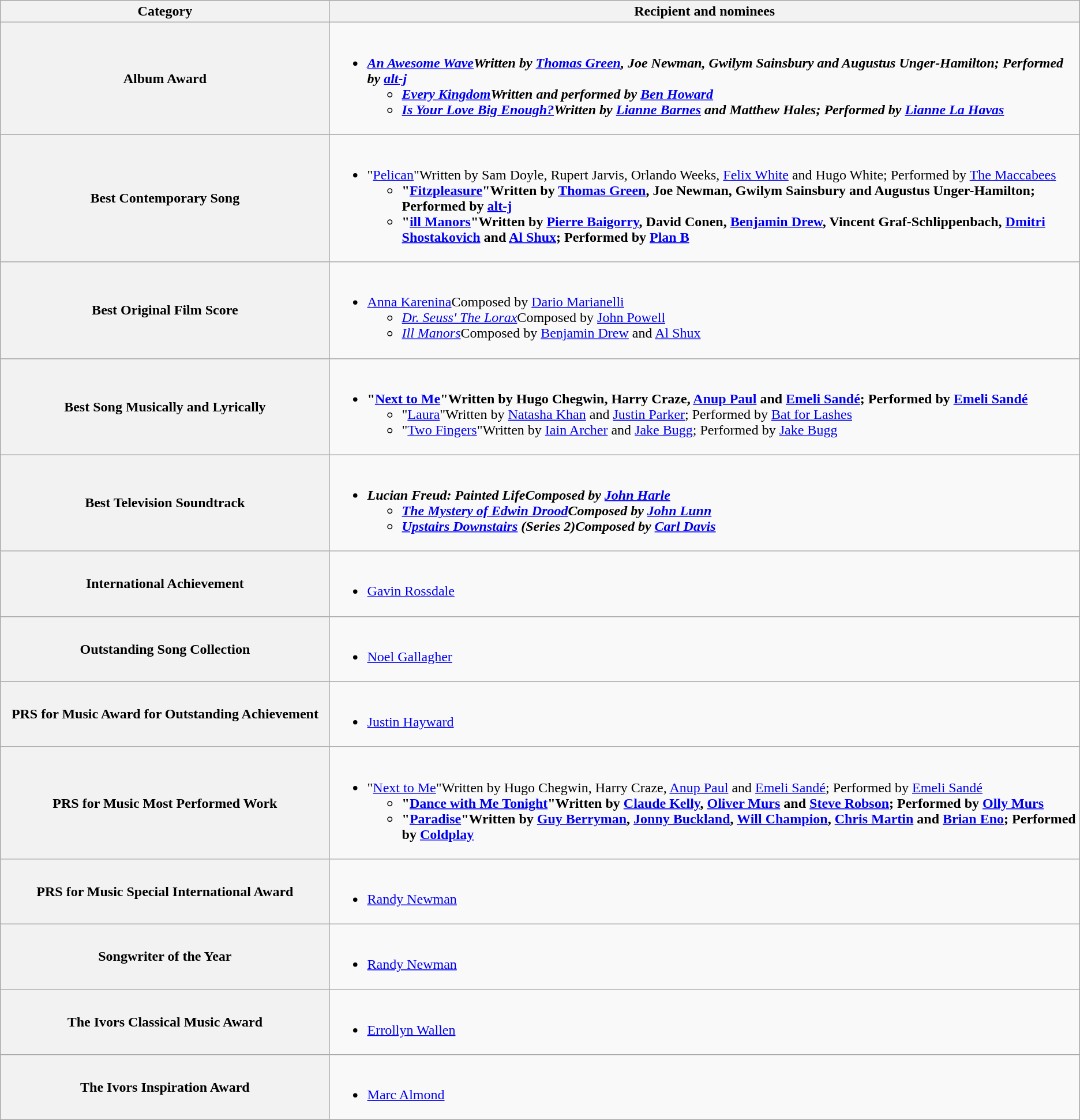<table class="wikitable">
<tr>
<th width="25%">Category</th>
<th width="57%">Recipient and nominees</th>
</tr>
<tr>
<th scope="row">Album Award</th>
<td><br><ul><li><strong><em><a href='#'>An Awesome Wave</a><em>Written by <a href='#'>Thomas Green</a>, Joe Newman, Gwilym Sainsbury and Augustus Unger-Hamilton; Performed by <a href='#'>alt-j</a><strong><ul><li></em><a href='#'>Every Kingdom</a><em>Written and performed by <a href='#'>Ben Howard</a></li><li></em><a href='#'>Is Your Love Big Enough?</a><em>Written by <a href='#'>Lianne Barnes</a> and Matthew Hales; Performed by <a href='#'>Lianne La Havas</a></li></ul></li></ul></td>
</tr>
<tr>
<th scope="row">Best Contemporary Song</th>
<td><br><ul><li></strong>"<a href='#'>Pelican</a>"Written by Sam Doyle, Rupert Jarvis, Orlando Weeks, <a href='#'>Felix White</a> and Hugo White; Performed by <a href='#'>The Maccabees</a><strong><ul><li>"<a href='#'>Fitzpleasure</a>"Written by <a href='#'>Thomas Green</a>, Joe Newman, Gwilym Sainsbury and Augustus Unger-Hamilton; Performed by <a href='#'>alt-j</a></li><li>"<a href='#'>ill Manors</a>"Written by <a href='#'>Pierre Baigorry</a>, David Conen, <a href='#'>Benjamin Drew</a>, Vincent Graf-Schlippenbach, <a href='#'>Dmitri Shostakovich</a> and <a href='#'>Al Shux</a>; Performed by <a href='#'>Plan B</a></li></ul></li></ul></td>
</tr>
<tr>
<th scope="row">Best Original Film Score</th>
<td><br><ul><li></em></strong><a href='#'>Anna Karenina</a></em>Composed by <a href='#'>Dario Marianelli</a></strong><ul><li><em><a href='#'>Dr. Seuss' The Lorax</a></em>Composed by <a href='#'>John Powell</a></li><li><em><a href='#'>Ill Manors</a></em>Composed by <a href='#'>Benjamin Drew</a> and <a href='#'>Al Shux</a></li></ul></li></ul></td>
</tr>
<tr>
<th scope="row">Best Song Musically and Lyrically</th>
<td><br><ul><li><strong>"<a href='#'>Next to Me</a>"Written by Hugo Chegwin, Harry Craze, <a href='#'>Anup Paul</a> and <a href='#'>Emeli Sandé</a>; Performed by <a href='#'>Emeli Sandé</a></strong><ul><li>"<a href='#'>Laura</a>"Written by <a href='#'>Natasha Khan</a> and <a href='#'>Justin Parker</a>; Performed by <a href='#'>Bat for Lashes</a></li><li>"<a href='#'>Two Fingers</a>"Written by <a href='#'>Iain Archer</a> and <a href='#'>Jake Bugg</a>; Performed by <a href='#'>Jake Bugg</a></li></ul></li></ul></td>
</tr>
<tr>
<th scope="row">Best Television Soundtrack</th>
<td><br><ul><li><strong><em>Lucian Freud: Painted Life<em>Composed by <a href='#'>John Harle</a><strong><ul><li></em><a href='#'>The Mystery of Edwin Drood</a><em>Composed by <a href='#'>John Lunn</a></li><li></em><a href='#'>Upstairs Downstairs</a><em> (Series 2)Composed by <a href='#'>Carl Davis</a></li></ul></li></ul></td>
</tr>
<tr>
<th scope="row">International Achievement</th>
<td><br><ul><li></strong><a href='#'>Gavin Rossdale</a><strong></li></ul></td>
</tr>
<tr>
<th scope="row">Outstanding Song Collection</th>
<td><br><ul><li></strong><a href='#'>Noel Gallagher</a><strong></li></ul></td>
</tr>
<tr>
<th scope="row">PRS for Music Award for Outstanding Achievement</th>
<td><br><ul><li></strong><a href='#'>Justin Hayward</a><strong></li></ul></td>
</tr>
<tr>
<th scope="row">PRS for Music Most Performed Work</th>
<td><br><ul><li></strong>"<a href='#'>Next to Me</a>"Written by Hugo Chegwin, Harry Craze, <a href='#'>Anup Paul</a> and <a href='#'>Emeli Sandé</a>; Performed by <a href='#'>Emeli Sandé</a><strong><ul><li>"<a href='#'>Dance with Me Tonight</a>"Written by <a href='#'>Claude Kelly</a>, <a href='#'>Oliver Murs</a> and <a href='#'>Steve Robson</a>; Performed by <a href='#'>Olly Murs</a></li><li>"<a href='#'>Paradise</a>"Written by <a href='#'>Guy Berryman</a>, <a href='#'>Jonny Buckland</a>, <a href='#'>Will Champion</a>, <a href='#'>Chris Martin</a> and <a href='#'>Brian Eno</a>; Performed by <a href='#'>Coldplay</a></li></ul></li></ul></td>
</tr>
<tr>
<th scope="row">PRS for Music Special International Award</th>
<td><br><ul><li></strong><a href='#'>Randy Newman</a><strong></li></ul></td>
</tr>
<tr>
<th scope="row">Songwriter of the Year</th>
<td><br><ul><li></strong><a href='#'>Randy Newman</a><strong></li></ul></td>
</tr>
<tr>
<th scope="row">The Ivors Classical Music Award</th>
<td><br><ul><li></strong><a href='#'>Errollyn Wallen</a><strong></li></ul></td>
</tr>
<tr>
<th scope="row">The Ivors Inspiration Award</th>
<td><br><ul><li></strong><a href='#'>Marc Almond</a><strong></li></ul></td>
</tr>
</table>
